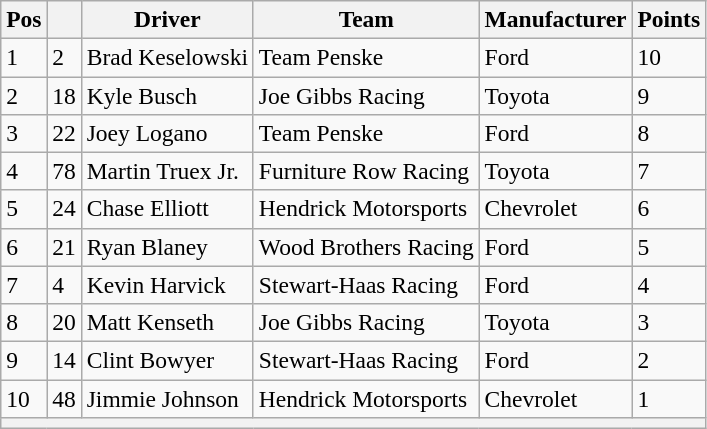<table class="wikitable" style="font-size:98%">
<tr>
<th>Pos</th>
<th></th>
<th>Driver</th>
<th>Team</th>
<th>Manufacturer</th>
<th>Points</th>
</tr>
<tr>
<td>1</td>
<td>2</td>
<td>Brad Keselowski</td>
<td>Team Penske</td>
<td>Ford</td>
<td>10</td>
</tr>
<tr>
<td>2</td>
<td>18</td>
<td>Kyle Busch</td>
<td>Joe Gibbs Racing</td>
<td>Toyota</td>
<td>9</td>
</tr>
<tr>
<td>3</td>
<td>22</td>
<td>Joey Logano</td>
<td>Team Penske</td>
<td>Ford</td>
<td>8</td>
</tr>
<tr>
<td>4</td>
<td>78</td>
<td>Martin Truex Jr.</td>
<td>Furniture Row Racing</td>
<td>Toyota</td>
<td>7</td>
</tr>
<tr>
<td>5</td>
<td>24</td>
<td>Chase Elliott</td>
<td>Hendrick Motorsports</td>
<td>Chevrolet</td>
<td>6</td>
</tr>
<tr>
<td>6</td>
<td>21</td>
<td>Ryan Blaney</td>
<td>Wood Brothers Racing</td>
<td>Ford</td>
<td>5</td>
</tr>
<tr>
<td>7</td>
<td>4</td>
<td>Kevin Harvick</td>
<td>Stewart-Haas Racing</td>
<td>Ford</td>
<td>4</td>
</tr>
<tr>
<td>8</td>
<td>20</td>
<td>Matt Kenseth</td>
<td>Joe Gibbs Racing</td>
<td>Toyota</td>
<td>3</td>
</tr>
<tr>
<td>9</td>
<td>14</td>
<td>Clint Bowyer</td>
<td>Stewart-Haas Racing</td>
<td>Ford</td>
<td>2</td>
</tr>
<tr>
<td>10</td>
<td>48</td>
<td>Jimmie Johnson</td>
<td>Hendrick Motorsports</td>
<td>Chevrolet</td>
<td>1</td>
</tr>
<tr>
<th colspan="6"></th>
</tr>
</table>
